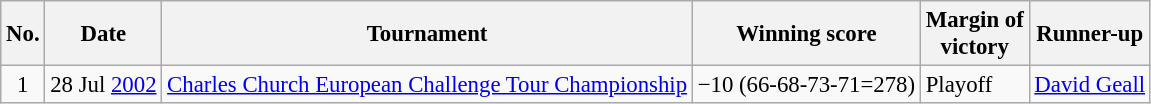<table class="wikitable" style="font-size:95%;">
<tr>
<th>No.</th>
<th>Date</th>
<th>Tournament</th>
<th>Winning score</th>
<th>Margin of<br>victory</th>
<th>Runner-up</th>
</tr>
<tr>
<td align=center>1</td>
<td align=right>28 Jul <a href='#'>2002</a></td>
<td><a href='#'>Charles Church European Challenge Tour Championship</a></td>
<td>−10 (66-68-73-71=278)</td>
<td>Playoff</td>
<td> <a href='#'>David Geall</a></td>
</tr>
</table>
